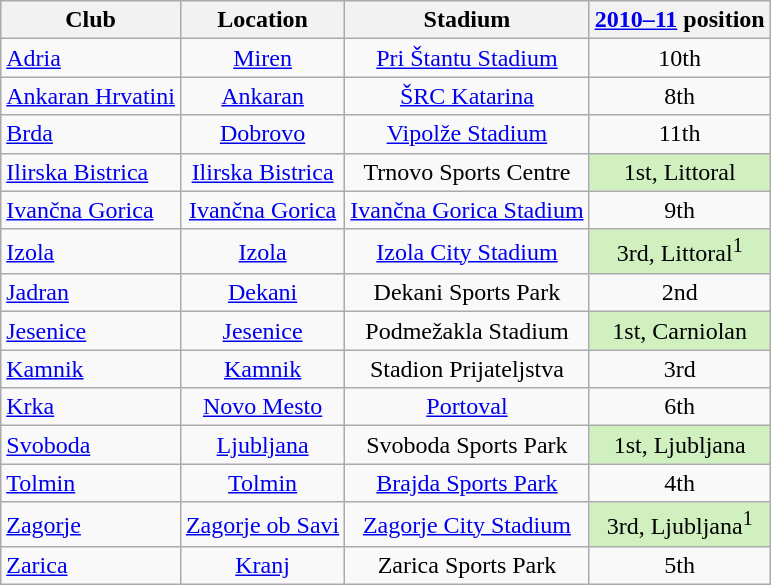<table class="wikitable" style="text-align:center;">
<tr>
<th>Club</th>
<th>Location</th>
<th>Stadium</th>
<th><a href='#'>2010–11</a> position</th>
</tr>
<tr>
<td style="text-align:left;"><a href='#'>Adria</a></td>
<td><a href='#'>Miren</a></td>
<td><a href='#'>Pri Štantu Stadium</a></td>
<td>10th</td>
</tr>
<tr>
<td style="text-align:left;"><a href='#'>Ankaran Hrvatini</a></td>
<td><a href='#'>Ankaran</a></td>
<td><a href='#'>ŠRC Katarina</a></td>
<td>8th</td>
</tr>
<tr>
<td style="text-align:left;"><a href='#'>Brda</a></td>
<td><a href='#'>Dobrovo</a></td>
<td><a href='#'>Vipolže Stadium</a></td>
<td>11th</td>
</tr>
<tr>
<td style="text-align:left;"><a href='#'>Ilirska Bistrica</a></td>
<td><a href='#'>Ilirska Bistrica</a></td>
<td>Trnovo Sports Centre</td>
<td bgcolor="#D0F0C0">1st, Littoral</td>
</tr>
<tr>
<td style="text-align:left;"><a href='#'>Ivančna Gorica</a></td>
<td><a href='#'>Ivančna Gorica</a></td>
<td><a href='#'>Ivančna Gorica Stadium</a></td>
<td>9th</td>
</tr>
<tr>
<td style="text-align:left;"><a href='#'>Izola</a></td>
<td><a href='#'>Izola</a></td>
<td><a href='#'>Izola City Stadium</a></td>
<td bgcolor="#D0F0C0">3rd, Littoral<sup>1</sup></td>
</tr>
<tr>
<td style="text-align:left;"><a href='#'>Jadran</a></td>
<td><a href='#'>Dekani</a></td>
<td>Dekani Sports Park</td>
<td>2nd</td>
</tr>
<tr>
<td style="text-align:left;"><a href='#'>Jesenice</a></td>
<td><a href='#'>Jesenice</a></td>
<td>Podmežakla Stadium</td>
<td bgcolor="#D0F0C0">1st, Carniolan</td>
</tr>
<tr>
<td style="text-align:left;"><a href='#'>Kamnik</a></td>
<td><a href='#'>Kamnik</a></td>
<td>Stadion Prijateljstva</td>
<td>3rd</td>
</tr>
<tr>
<td style="text-align:left;"><a href='#'>Krka</a></td>
<td><a href='#'>Novo Mesto</a></td>
<td><a href='#'>Portoval</a></td>
<td>6th</td>
</tr>
<tr>
<td style="text-align:left;"><a href='#'>Svoboda</a></td>
<td><a href='#'>Ljubljana</a></td>
<td>Svoboda Sports Park</td>
<td bgcolor="#D0F0C0">1st, Ljubljana</td>
</tr>
<tr>
<td style="text-align:left;"><a href='#'>Tolmin</a></td>
<td><a href='#'>Tolmin</a></td>
<td><a href='#'>Brajda Sports Park</a></td>
<td>4th</td>
</tr>
<tr>
<td style="text-align:left;"><a href='#'>Zagorje</a></td>
<td><a href='#'>Zagorje ob Savi</a></td>
<td><a href='#'>Zagorje City Stadium</a></td>
<td bgcolor="#D0F0C0">3rd, Ljubljana<sup>1</sup></td>
</tr>
<tr>
<td style="text-align:left;"><a href='#'>Zarica</a></td>
<td><a href='#'>Kranj</a></td>
<td>Zarica Sports Park</td>
<td>5th</td>
</tr>
</table>
